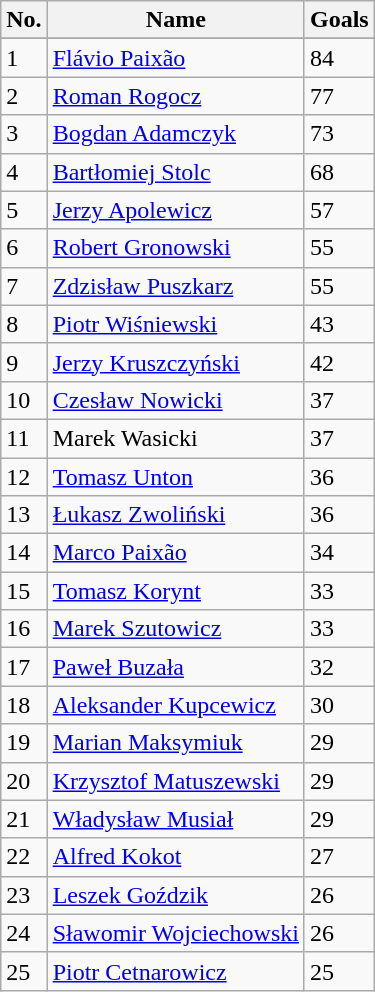<table class="wikitable" style="display: inline-table;">
<tr>
<th>No.</th>
<th>Name</th>
<th>Goals</th>
</tr>
<tr>
</tr>
<tr>
<td>1</td>
<td><a href='#'>Flávio Paixão</a></td>
<td>84</td>
</tr>
<tr>
<td>2</td>
<td><a href='#'>Roman Rogocz</a></td>
<td>77</td>
</tr>
<tr>
<td>3</td>
<td><a href='#'>Bogdan Adamczyk</a></td>
<td>73</td>
</tr>
<tr>
<td>4</td>
<td><a href='#'>Bartłomiej Stolc</a></td>
<td>68</td>
</tr>
<tr>
<td>5</td>
<td><a href='#'>Jerzy Apolewicz</a></td>
<td>57</td>
</tr>
<tr>
<td>6</td>
<td><a href='#'>Robert Gronowski</a></td>
<td>55</td>
</tr>
<tr>
<td>7</td>
<td><a href='#'>Zdzisław Puszkarz</a></td>
<td>55</td>
</tr>
<tr>
<td>8</td>
<td><a href='#'>Piotr Wiśniewski</a></td>
<td>43</td>
</tr>
<tr>
<td>9</td>
<td><a href='#'>Jerzy Kruszczyński</a></td>
<td>42</td>
</tr>
<tr>
<td>10</td>
<td><a href='#'>Czesław Nowicki</a></td>
<td>37</td>
</tr>
<tr>
<td>11</td>
<td>Marek Wasicki</td>
<td>37</td>
</tr>
<tr>
<td>12</td>
<td><a href='#'>Tomasz Unton</a></td>
<td>36</td>
</tr>
<tr>
<td>13</td>
<td><a href='#'>Łukasz Zwoliński</a></td>
<td>36</td>
</tr>
<tr>
<td>14</td>
<td><a href='#'>Marco Paixão</a></td>
<td>34</td>
</tr>
<tr>
<td>15</td>
<td><a href='#'>Tomasz Korynt</a></td>
<td>33</td>
</tr>
<tr>
<td>16</td>
<td><a href='#'>Marek Szutowicz</a></td>
<td>33</td>
</tr>
<tr>
<td>17</td>
<td><a href='#'>Paweł Buzała</a></td>
<td>32</td>
</tr>
<tr>
<td>18</td>
<td><a href='#'>Aleksander Kupcewicz</a></td>
<td>30</td>
</tr>
<tr>
<td>19</td>
<td><a href='#'>Marian Maksymiuk</a></td>
<td>29</td>
</tr>
<tr>
<td>20</td>
<td><a href='#'>Krzysztof Matuszewski</a></td>
<td>29</td>
</tr>
<tr>
<td>21</td>
<td><a href='#'>Władysław Musiał</a></td>
<td>29</td>
</tr>
<tr>
<td>22</td>
<td><a href='#'>Alfred Kokot</a></td>
<td>27</td>
</tr>
<tr>
<td>23</td>
<td><a href='#'>Leszek Goździk</a></td>
<td>26</td>
</tr>
<tr>
<td>24</td>
<td><a href='#'>Sławomir Wojciechowski</a></td>
<td>26</td>
</tr>
<tr>
<td>25</td>
<td><a href='#'>Piotr Cetnarowicz</a></td>
<td>25</td>
</tr>
</table>
